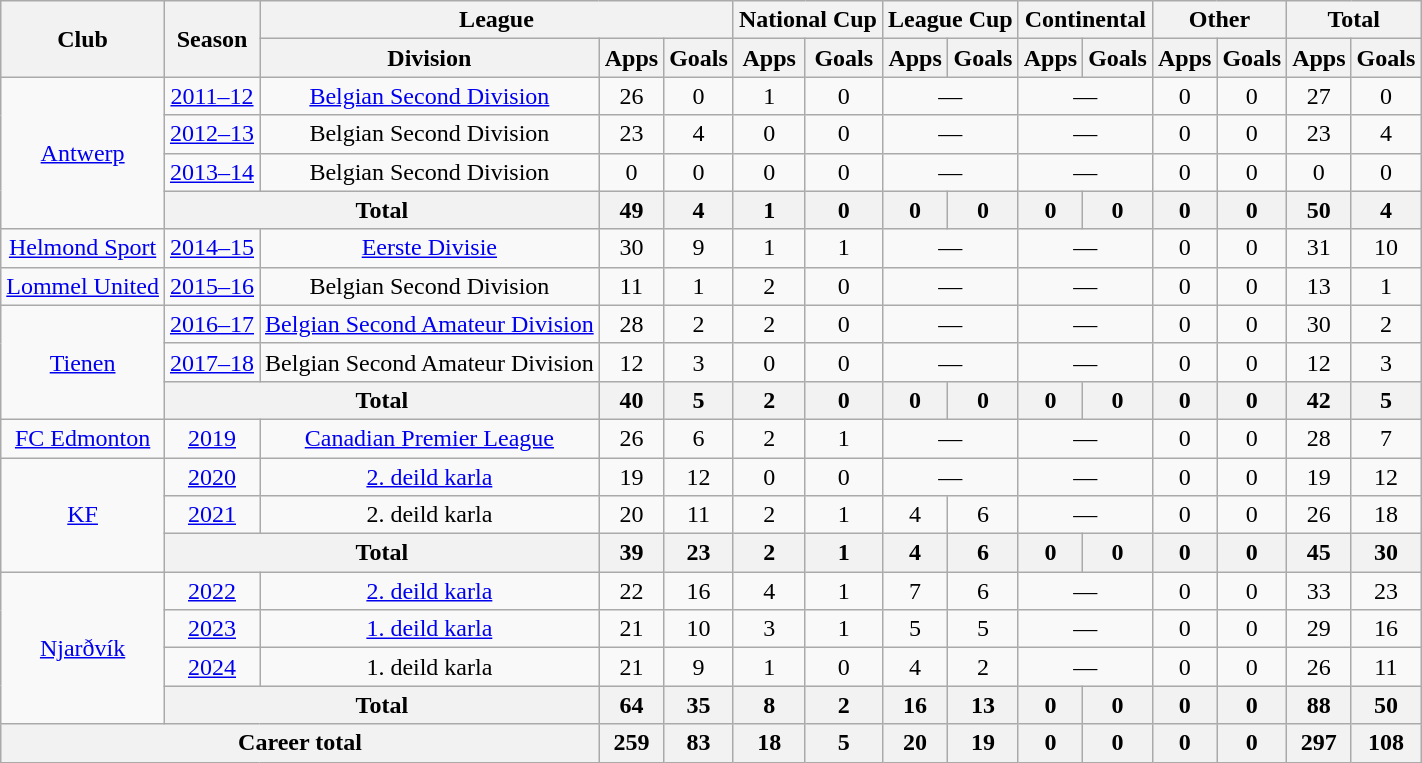<table class="wikitable" style="text-align:center">
<tr>
<th rowspan="2">Club</th>
<th rowspan="2">Season</th>
<th colspan="3">League</th>
<th colspan="2">National Cup</th>
<th colspan="2">League Cup</th>
<th colspan="2">Continental</th>
<th colspan="2">Other</th>
<th colspan="2">Total</th>
</tr>
<tr>
<th>Division</th>
<th>Apps</th>
<th>Goals</th>
<th>Apps</th>
<th>Goals</th>
<th>Apps</th>
<th>Goals</th>
<th>Apps</th>
<th>Goals</th>
<th>Apps</th>
<th>Goals</th>
<th>Apps</th>
<th>Goals</th>
</tr>
<tr>
<td rowspan="4"><a href='#'>Antwerp</a></td>
<td><a href='#'>2011–12</a></td>
<td><a href='#'>Belgian Second Division</a></td>
<td>26</td>
<td>0</td>
<td>1</td>
<td>0</td>
<td colspan="2">—</td>
<td colspan="2">—</td>
<td>0</td>
<td>0</td>
<td>27</td>
<td>0</td>
</tr>
<tr>
<td><a href='#'>2012–13</a></td>
<td>Belgian Second Division</td>
<td>23</td>
<td>4</td>
<td>0</td>
<td>0</td>
<td colspan="2">—</td>
<td colspan="2">—</td>
<td>0</td>
<td>0</td>
<td>23</td>
<td>4</td>
</tr>
<tr>
<td><a href='#'>2013–14</a></td>
<td>Belgian Second Division</td>
<td>0</td>
<td>0</td>
<td>0</td>
<td>0</td>
<td colspan="2">—</td>
<td colspan="2">—</td>
<td>0</td>
<td>0</td>
<td>0</td>
<td>0</td>
</tr>
<tr>
<th colspan="2">Total</th>
<th>49</th>
<th>4</th>
<th>1</th>
<th>0</th>
<th>0</th>
<th>0</th>
<th>0</th>
<th>0</th>
<th>0</th>
<th>0</th>
<th>50</th>
<th>4</th>
</tr>
<tr>
<td rowspan="1"><a href='#'>Helmond Sport</a></td>
<td><a href='#'>2014–15</a></td>
<td><a href='#'>Eerste Divisie</a></td>
<td>30</td>
<td>9</td>
<td>1</td>
<td>1</td>
<td colspan="2">—</td>
<td colspan="2">—</td>
<td>0</td>
<td>0</td>
<td>31</td>
<td>10</td>
</tr>
<tr>
<td rowspan="1"><a href='#'>Lommel United</a></td>
<td><a href='#'>2015–16</a></td>
<td>Belgian Second Division</td>
<td>11</td>
<td>1</td>
<td>2</td>
<td>0</td>
<td colspan="2">—</td>
<td colspan="2">—</td>
<td>0</td>
<td>0</td>
<td>13</td>
<td>1</td>
</tr>
<tr>
<td rowspan="3"><a href='#'>Tienen</a></td>
<td><a href='#'>2016–17</a></td>
<td><a href='#'>Belgian Second Amateur Division</a></td>
<td>28</td>
<td>2</td>
<td>2</td>
<td>0</td>
<td colspan="2">—</td>
<td colspan="2">—</td>
<td>0</td>
<td>0</td>
<td>30</td>
<td>2</td>
</tr>
<tr>
<td><a href='#'>2017–18</a></td>
<td>Belgian Second Amateur Division</td>
<td>12</td>
<td>3</td>
<td>0</td>
<td>0</td>
<td colspan="2">—</td>
<td colspan="2">—</td>
<td>0</td>
<td>0</td>
<td>12</td>
<td>3</td>
</tr>
<tr>
<th colspan="2">Total</th>
<th>40</th>
<th>5</th>
<th>2</th>
<th>0</th>
<th>0</th>
<th>0</th>
<th>0</th>
<th>0</th>
<th>0</th>
<th>0</th>
<th>42</th>
<th>5</th>
</tr>
<tr>
<td rowspan="1"><a href='#'>FC Edmonton</a></td>
<td><a href='#'>2019</a></td>
<td><a href='#'>Canadian Premier League</a></td>
<td>26</td>
<td>6</td>
<td>2</td>
<td>1</td>
<td colspan="2">—</td>
<td colspan="2">—</td>
<td>0</td>
<td>0</td>
<td>28</td>
<td>7</td>
</tr>
<tr>
<td rowspan="3"><a href='#'>KF</a></td>
<td><a href='#'>2020</a></td>
<td><a href='#'>2. deild karla</a></td>
<td>19</td>
<td>12</td>
<td>0</td>
<td>0</td>
<td colspan="2">—</td>
<td colspan="2">—</td>
<td>0</td>
<td>0</td>
<td>19</td>
<td>12</td>
</tr>
<tr>
<td><a href='#'>2021</a></td>
<td>2. deild karla</td>
<td>20</td>
<td>11</td>
<td>2</td>
<td>1</td>
<td>4</td>
<td>6</td>
<td colspan="2">—</td>
<td>0</td>
<td>0</td>
<td>26</td>
<td>18</td>
</tr>
<tr>
<th colspan="2">Total</th>
<th>39</th>
<th>23</th>
<th>2</th>
<th>1</th>
<th>4</th>
<th>6</th>
<th>0</th>
<th>0</th>
<th>0</th>
<th>0</th>
<th>45</th>
<th>30</th>
</tr>
<tr>
<td rowspan="4"><a href='#'>Njarðvík</a></td>
<td><a href='#'>2022</a></td>
<td><a href='#'>2. deild karla</a></td>
<td>22</td>
<td>16</td>
<td>4</td>
<td>1</td>
<td>7</td>
<td>6</td>
<td colspan="2">—</td>
<td>0</td>
<td>0</td>
<td>33</td>
<td>23</td>
</tr>
<tr>
<td><a href='#'>2023</a></td>
<td><a href='#'>1. deild karla</a></td>
<td>21</td>
<td>10</td>
<td>3</td>
<td>1</td>
<td>5</td>
<td>5</td>
<td colspan="2">—</td>
<td>0</td>
<td>0</td>
<td>29</td>
<td>16</td>
</tr>
<tr>
<td><a href='#'>2024</a></td>
<td>1. deild karla</td>
<td>21</td>
<td>9</td>
<td>1</td>
<td>0</td>
<td>4</td>
<td>2</td>
<td colspan="2">—</td>
<td>0</td>
<td>0</td>
<td>26</td>
<td>11</td>
</tr>
<tr>
<th colspan="2">Total</th>
<th>64</th>
<th>35</th>
<th>8</th>
<th>2</th>
<th>16</th>
<th>13</th>
<th>0</th>
<th>0</th>
<th>0</th>
<th>0</th>
<th>88</th>
<th>50</th>
</tr>
<tr>
<th colspan="3">Career total</th>
<th>259</th>
<th>83</th>
<th>18</th>
<th>5</th>
<th>20</th>
<th>19</th>
<th>0</th>
<th>0</th>
<th>0</th>
<th>0</th>
<th>297</th>
<th>108</th>
</tr>
</table>
